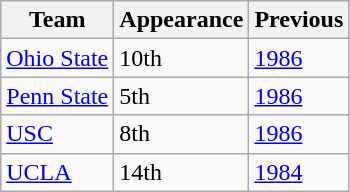<table class="wikitable sortable">
<tr>
<th>Team</th>
<th>Appearance</th>
<th>Previous</th>
</tr>
<tr>
<td><a href='#'>Ohio State</a></td>
<td>10th</td>
<td><a href='#'>1986</a></td>
</tr>
<tr>
<td><a href='#'>Penn State</a></td>
<td>5th</td>
<td><a href='#'>1986</a></td>
</tr>
<tr>
<td><a href='#'>USC</a></td>
<td>8th</td>
<td><a href='#'>1986</a></td>
</tr>
<tr>
<td><a href='#'>UCLA</a></td>
<td>14th</td>
<td><a href='#'>1984</a></td>
</tr>
</table>
